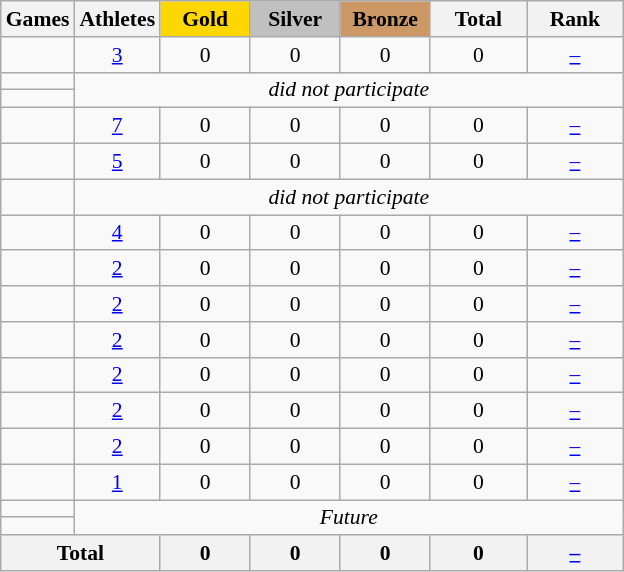<table class="wikitable" style="text-align:center; font-size:90%;">
<tr>
<th>Games</th>
<th>Athletes</th>
<td style="background:gold; width:3.7em; font-weight:bold;">Gold</td>
<td style="background:silver; width:3.7em; font-weight:bold;">Silver</td>
<td style="background:#cc9966; width:3.7em; font-weight:bold;">Bronze</td>
<th style="width:4em; font-weight:bold;">Total</th>
<th style="width:4em; font-weight:bold;">Rank</th>
</tr>
<tr>
<td align=left></td>
<td><a href='#'>3</a></td>
<td>0</td>
<td>0</td>
<td>0</td>
<td>0</td>
<td><a href='#'>–</a></td>
</tr>
<tr>
<td align=left></td>
<td colspan=6; rowspan=2><em>did not participate</em></td>
</tr>
<tr>
<td align=left></td>
</tr>
<tr>
<td align=left></td>
<td><a href='#'>7</a></td>
<td>0</td>
<td>0</td>
<td>0</td>
<td>0</td>
<td><a href='#'>–</a></td>
</tr>
<tr>
<td align=left></td>
<td><a href='#'>5</a></td>
<td>0</td>
<td>0</td>
<td>0</td>
<td>0</td>
<td><a href='#'>–</a></td>
</tr>
<tr>
<td align=left></td>
<td colspan=6; rowspan=1><em>did not participate</em></td>
</tr>
<tr>
<td align=left></td>
<td><a href='#'>4</a></td>
<td>0</td>
<td>0</td>
<td>0</td>
<td>0</td>
<td><a href='#'>–</a></td>
</tr>
<tr>
<td align=left></td>
<td><a href='#'>2</a></td>
<td>0</td>
<td>0</td>
<td>0</td>
<td>0</td>
<td><a href='#'>–</a></td>
</tr>
<tr>
<td align=left></td>
<td><a href='#'>2</a></td>
<td>0</td>
<td>0</td>
<td>0</td>
<td>0</td>
<td><a href='#'>–</a></td>
</tr>
<tr>
<td align=left></td>
<td><a href='#'>2</a></td>
<td>0</td>
<td>0</td>
<td>0</td>
<td>0</td>
<td><a href='#'>–</a></td>
</tr>
<tr>
<td align=left></td>
<td><a href='#'>2</a></td>
<td>0</td>
<td>0</td>
<td>0</td>
<td>0</td>
<td><a href='#'>–</a></td>
</tr>
<tr>
<td align=left></td>
<td><a href='#'>2</a></td>
<td>0</td>
<td>0</td>
<td>0</td>
<td>0</td>
<td><a href='#'>–</a></td>
</tr>
<tr>
<td align=left></td>
<td><a href='#'>2</a></td>
<td>0</td>
<td>0</td>
<td>0</td>
<td>0</td>
<td><a href='#'>–</a></td>
</tr>
<tr>
<td align=left></td>
<td><a href='#'>1</a></td>
<td>0</td>
<td>0</td>
<td>0</td>
<td>0</td>
<td><a href='#'>–</a></td>
</tr>
<tr>
<td align=left></td>
<td colspan="6" rowspan="2"><em>Future</em></td>
</tr>
<tr>
<td align=left></td>
</tr>
<tr>
<th colspan=2>Total</th>
<th>0</th>
<th>0</th>
<th>0</th>
<th>0</th>
<th><a href='#'>–</a></th>
</tr>
</table>
